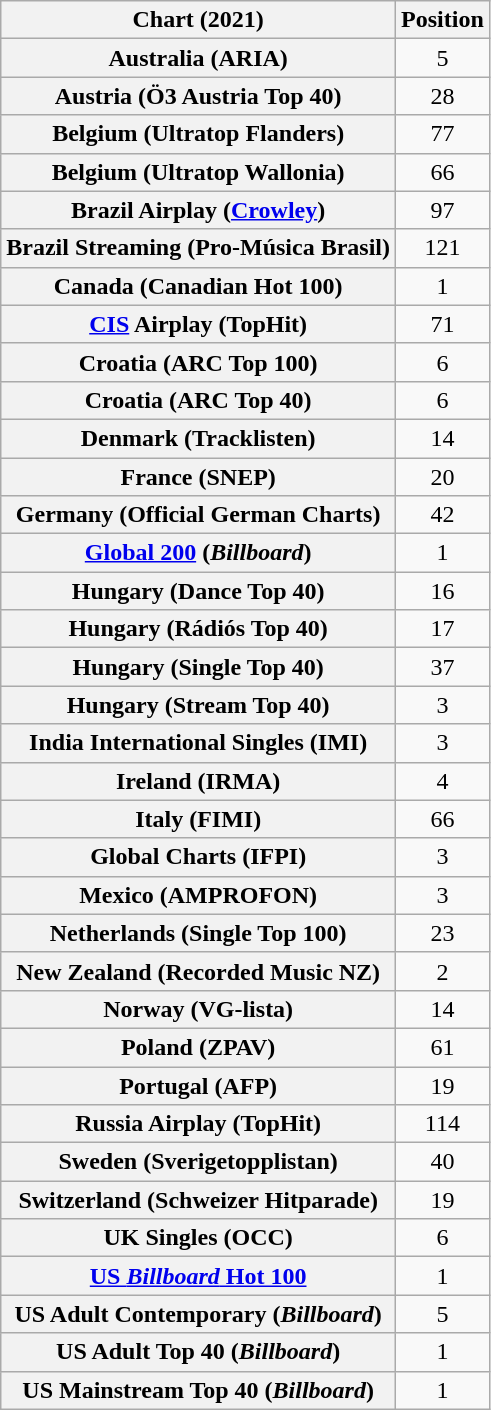<table class="wikitable sortable plainrowheaders" style="text-align:center">
<tr>
<th scope="col">Chart (2021)</th>
<th scope="col">Position</th>
</tr>
<tr>
<th scope="row">Australia (ARIA)</th>
<td>5</td>
</tr>
<tr>
<th scope="row">Austria (Ö3 Austria Top 40)</th>
<td>28</td>
</tr>
<tr>
<th scope="row">Belgium (Ultratop Flanders)</th>
<td>77</td>
</tr>
<tr>
<th scope="row">Belgium (Ultratop Wallonia)</th>
<td>66</td>
</tr>
<tr>
<th scope="row">Brazil Airplay (<a href='#'>Crowley</a>)</th>
<td>97</td>
</tr>
<tr>
<th scope="row">Brazil Streaming (Pro-Música Brasil)</th>
<td>121</td>
</tr>
<tr>
<th scope="row">Canada (Canadian Hot 100)</th>
<td>1</td>
</tr>
<tr>
<th scope="row"><a href='#'>CIS</a> Airplay (TopHit)</th>
<td>71</td>
</tr>
<tr>
<th scope="row">Croatia (ARC Top 100)</th>
<td>6</td>
</tr>
<tr>
<th scope="row">Croatia (ARC Top 40)</th>
<td>6</td>
</tr>
<tr>
<th scope="row">Denmark (Tracklisten)</th>
<td>14</td>
</tr>
<tr>
<th scope="row">France (SNEP)</th>
<td>20</td>
</tr>
<tr>
<th scope="row">Germany (Official German Charts)</th>
<td>42</td>
</tr>
<tr>
<th scope="row"><a href='#'>Global 200</a> (<em>Billboard</em>)</th>
<td>1</td>
</tr>
<tr>
<th scope="row">Hungary (Dance Top 40)</th>
<td>16</td>
</tr>
<tr>
<th scope="row">Hungary (Rádiós Top 40)</th>
<td>17</td>
</tr>
<tr>
<th scope="row">Hungary (Single Top 40)</th>
<td>37</td>
</tr>
<tr>
<th scope="row">Hungary (Stream Top 40)</th>
<td>3</td>
</tr>
<tr>
<th scope="row">India International Singles (IMI)</th>
<td>3</td>
</tr>
<tr>
<th scope="row">Ireland (IRMA)</th>
<td>4</td>
</tr>
<tr>
<th scope="row">Italy (FIMI)</th>
<td>66</td>
</tr>
<tr>
<th Scope="row">Global Charts (IFPI)</th>
<td>3</td>
</tr>
<tr>
<th scope="row">Mexico (AMPROFON)</th>
<td>3</td>
</tr>
<tr>
<th scope="row">Netherlands (Single Top 100)</th>
<td>23</td>
</tr>
<tr>
<th scope="row">New Zealand (Recorded Music NZ)</th>
<td>2</td>
</tr>
<tr>
<th scope="row">Norway (VG-lista)</th>
<td>14</td>
</tr>
<tr>
<th scope="row">Poland (ZPAV)</th>
<td>61</td>
</tr>
<tr>
<th scope="row">Portugal (AFP)</th>
<td>19</td>
</tr>
<tr>
<th scope="row">Russia Airplay (TopHit)</th>
<td>114</td>
</tr>
<tr>
<th scope="row">Sweden (Sverigetopplistan)</th>
<td>40</td>
</tr>
<tr>
<th scope="row">Switzerland (Schweizer Hitparade)</th>
<td>19</td>
</tr>
<tr>
<th scope="row">UK Singles (OCC)</th>
<td>6</td>
</tr>
<tr>
<th scope="row"><a href='#'>US <em>Billboard</em> Hot 100</a></th>
<td>1</td>
</tr>
<tr>
<th scope="row">US Adult Contemporary (<em>Billboard</em>)</th>
<td>5</td>
</tr>
<tr>
<th scope="row">US Adult Top 40 (<em>Billboard</em>)</th>
<td>1</td>
</tr>
<tr>
<th scope="row">US Mainstream Top 40 (<em>Billboard</em>)</th>
<td>1</td>
</tr>
</table>
